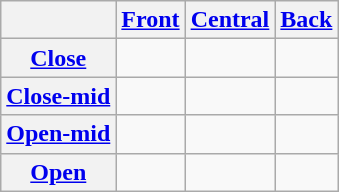<table class="wikitable" style="text-align:center">
<tr>
<th></th>
<th><a href='#'>Front</a></th>
<th><a href='#'>Central</a></th>
<th><a href='#'>Back</a></th>
</tr>
<tr align="center">
<th><a href='#'>Close</a></th>
<td> </td>
<td></td>
<td> </td>
</tr>
<tr align="center">
<th><a href='#'>Close-mid</a></th>
<td></td>
<td></td>
<td></td>
</tr>
<tr>
<th><a href='#'>Open-mid</a></th>
<td> </td>
<td></td>
<td> </td>
</tr>
<tr align="center">
<th><a href='#'>Open</a></th>
<td></td>
<td> </td>
<td></td>
</tr>
</table>
